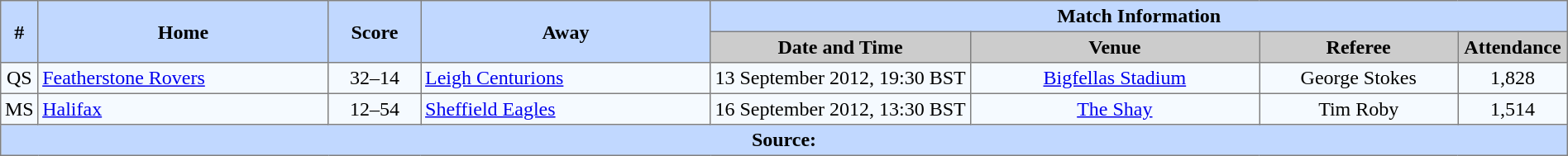<table border=1 style="border-collapse:collapse; text-align:center;" cellpadding=3 cellspacing=0 width=100%>
<tr bgcolor=#C1D8FF>
<th rowspan=2>#</th>
<th rowspan=2 width=19%>Home</th>
<th rowspan=2 width=6%>Score</th>
<th rowspan=2 width=19%>Away</th>
<th colspan=6>Match Information</th>
</tr>
<tr bgcolor=#CCCCCC>
<th width=17%>Date and Time</th>
<th width=19%>Venue</th>
<th width=13%>Referee</th>
<th width=7%>Attendance</th>
</tr>
<tr bgcolor=#F5FAFF>
<td>QS</td>
<td align=left> <a href='#'>Featherstone Rovers</a></td>
<td>32–14</td>
<td align=left> <a href='#'>Leigh Centurions</a></td>
<td>13 September 2012, 19:30 BST</td>
<td><a href='#'>Bigfellas Stadium</a></td>
<td>George Stokes</td>
<td>1,828</td>
</tr>
<tr bgcolor=#F5FAFF>
<td>MS</td>
<td align=left> <a href='#'>Halifax</a></td>
<td>12–54</td>
<td align=left> <a href='#'>Sheffield Eagles</a></td>
<td>16 September 2012, 13:30 BST</td>
<td><a href='#'>The Shay</a></td>
<td>Tim Roby</td>
<td>1,514</td>
</tr>
<tr bgcolor=#C1D8FF>
<th colspan="10">Source:</th>
</tr>
</table>
